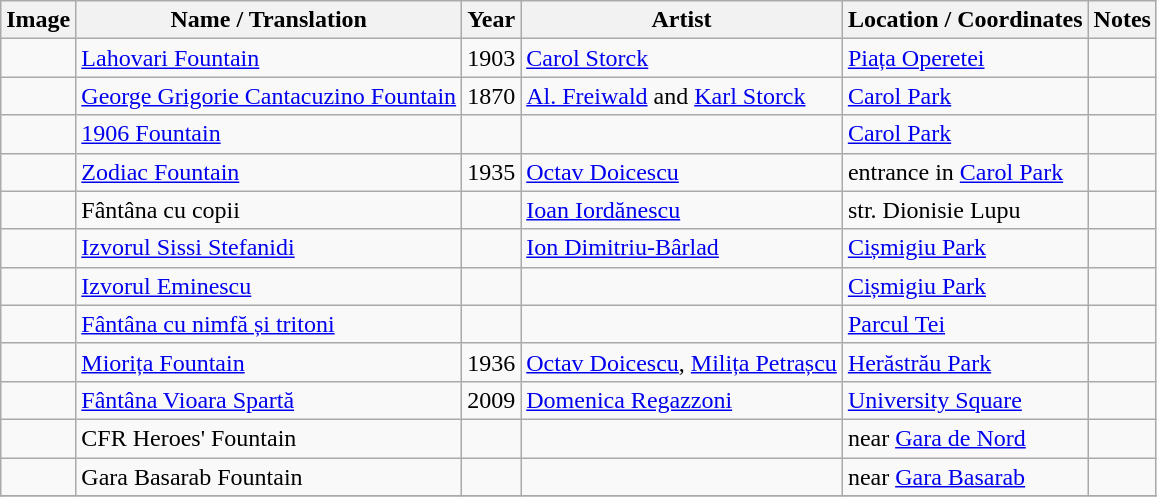<table class="wikitable sortable">
<tr>
<th>Image</th>
<th>Name / Translation</th>
<th>Year</th>
<th>Artist</th>
<th>Location / Coordinates</th>
<th>Notes</th>
</tr>
<tr>
<td></td>
<td><a href='#'>Lahovari Fountain</a></td>
<td>1903</td>
<td><a href='#'>Carol Storck</a></td>
<td><a href='#'>Piața Operetei</a></td>
<td></td>
</tr>
<tr>
<td></td>
<td><a href='#'>George Grigorie Cantacuzino Fountain</a></td>
<td>1870</td>
<td><a href='#'>Al. Freiwald</a> and <a href='#'>Karl Storck</a></td>
<td><a href='#'>Carol Park</a></td>
<td></td>
</tr>
<tr>
<td></td>
<td><a href='#'>1906 Fountain</a></td>
<td></td>
<td></td>
<td><a href='#'>Carol Park</a></td>
<td></td>
</tr>
<tr>
<td></td>
<td><a href='#'>Zodiac Fountain</a></td>
<td>1935</td>
<td><a href='#'>Octav Doicescu</a></td>
<td>entrance in <a href='#'>Carol Park</a></td>
<td></td>
</tr>
<tr>
<td></td>
<td>Fântâna cu copii</td>
<td></td>
<td><a href='#'>Ioan Iordănescu</a></td>
<td>str. Dionisie Lupu</td>
<td></td>
</tr>
<tr>
<td></td>
<td><a href='#'>Izvorul Sissi Stefanidi</a></td>
<td></td>
<td><a href='#'>Ion Dimitriu-Bârlad</a></td>
<td><a href='#'>Cișmigiu Park</a></td>
<td></td>
</tr>
<tr>
<td></td>
<td><a href='#'>Izvorul Eminescu</a></td>
<td></td>
<td></td>
<td><a href='#'>Cișmigiu Park</a></td>
<td></td>
</tr>
<tr>
<td></td>
<td><a href='#'>Fântâna cu nimfă și tritoni</a></td>
<td></td>
<td></td>
<td><a href='#'>Parcul Tei</a></td>
<td></td>
</tr>
<tr>
<td></td>
<td><a href='#'>Miorița Fountain</a></td>
<td>1936</td>
<td><a href='#'>Octav Doicescu</a>, <a href='#'>Milița Petrașcu</a></td>
<td><a href='#'>Herăstrău Park</a></td>
<td></td>
</tr>
<tr>
<td></td>
<td><a href='#'>Fântâna Vioara Spartă</a></td>
<td>2009</td>
<td><a href='#'>Domenica Regazzoni</a></td>
<td><a href='#'>University Square</a></td>
<td></td>
</tr>
<tr>
<td></td>
<td>CFR Heroes' Fountain</td>
<td></td>
<td></td>
<td>near <a href='#'>Gara de Nord</a></td>
<td></td>
</tr>
<tr>
<td></td>
<td>Gara Basarab Fountain</td>
<td></td>
<td></td>
<td>near <a href='#'>Gara Basarab</a></td>
<td></td>
</tr>
<tr>
</tr>
</table>
